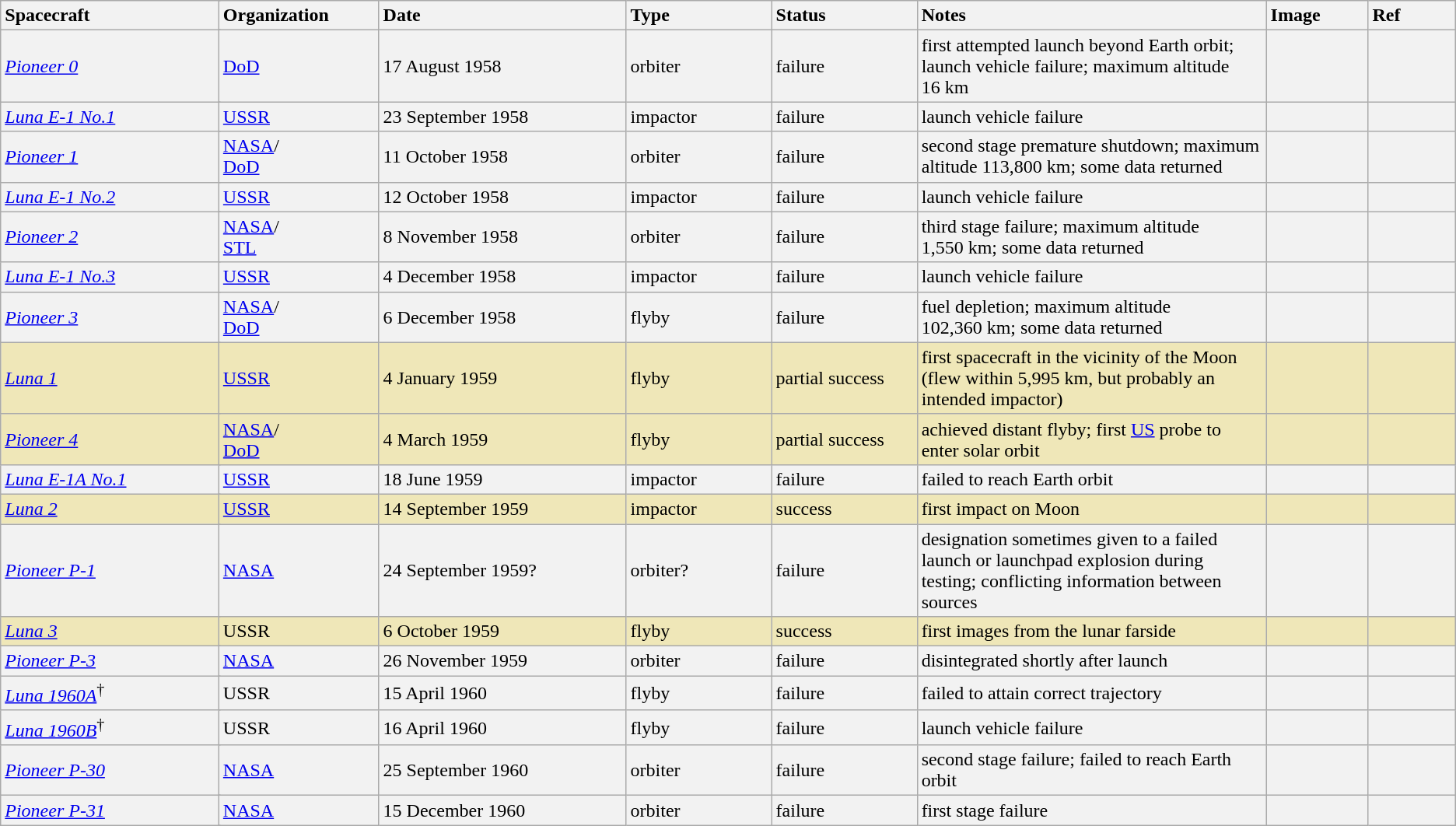<table class="wikitable sticky-header">
<tr>
<th colspan="2" style="text-align:left" width=15%>Spacecraft</th>
<th style="text-align:left" width=11%>Organization</th>
<th style="text-align:left" width=17%>Date</th>
<th style="text-align:left" width=10%>Type</th>
<th style="text-align:left" width=10%>Status</th>
<th style="text-align:left" width=24%>Notes</th>
<th style="text-align:left" width=7%>Image</th>
<th style="text-align:left" width=6%>Ref</th>
</tr>
<tr style="background:#F2F2F2">
<td colspan="2"><em><a href='#'>Pioneer 0</a></em></td>
<td> <a href='#'>DoD</a></td>
<td>17 August 1958</td>
<td>orbiter</td>
<td>failure</td>
<td>first attempted launch beyond Earth orbit; launch vehicle failure; maximum altitude 16 km</td>
<td></td>
<td></td>
</tr>
<tr style="background:#F2F2F2">
<td colspan="2"><em><a href='#'>Luna E-1 No.1</a></em></td>
<td> <a href='#'>USSR</a></td>
<td>23 September 1958</td>
<td>impactor</td>
<td>failure</td>
<td>launch vehicle failure</td>
<td></td>
<td></td>
</tr>
<tr style="background:#F2F2F2">
<td colspan="2"><em><a href='#'>Pioneer 1</a></em></td>
<td> <a href='#'>NASA</a>/<br> <a href='#'>DoD</a></td>
<td>11 October 1958</td>
<td>orbiter</td>
<td>failure</td>
<td>second stage premature shutdown; maximum altitude 113,800 km; some data returned</td>
<td></td>
<td></td>
</tr>
<tr style="background:#F2F2F2">
<td colspan="2"><em><a href='#'>Luna E-1 No.2</a></em></td>
<td> <a href='#'>USSR</a></td>
<td>12 October 1958</td>
<td>impactor</td>
<td>failure</td>
<td>launch vehicle failure</td>
<td></td>
<td></td>
</tr>
<tr style="background:#F2F2F2">
<td colspan="2"><em><a href='#'>Pioneer 2</a></em></td>
<td> <a href='#'>NASA</a>/<br> <a href='#'>STL</a></td>
<td>8 November 1958</td>
<td>orbiter</td>
<td>failure</td>
<td>third stage failure; maximum altitude 1,550 km; some data returned</td>
<td></td>
<td></td>
</tr>
<tr style="background:#F2F2F2">
<td colspan="2"><em><a href='#'>Luna E-1 No.3</a></em></td>
<td> <a href='#'>USSR</a></td>
<td>4 December 1958</td>
<td>impactor</td>
<td>failure</td>
<td>launch vehicle failure</td>
<td></td>
<td></td>
</tr>
<tr style="background:#F2F2F2">
<td colspan="2"><em><a href='#'>Pioneer 3</a></em></td>
<td> <a href='#'>NASA</a>/<br> <a href='#'>DoD</a></td>
<td>6 December 1958</td>
<td>flyby</td>
<td>failure</td>
<td>fuel depletion; maximum altitude 102,360 km; some data returned</td>
<td></td>
<td></td>
</tr>
<tr style="background:#EFE7B8">
<td colspan="2"><em><a href='#'>Luna 1</a></em></td>
<td> <a href='#'>USSR</a></td>
<td>4 January 1959</td>
<td>flyby</td>
<td>partial success</td>
<td>first spacecraft in the vicinity of the Moon (flew within 5,995 km, but probably an intended impactor)</td>
<td></td>
<td></td>
</tr>
<tr style="background:#EFE7B8">
<td colspan="2"><em><a href='#'>Pioneer 4</a></em></td>
<td> <a href='#'>NASA</a>/<br> <a href='#'>DoD</a></td>
<td>4 March 1959</td>
<td>flyby</td>
<td>partial success</td>
<td>achieved distant flyby; first <a href='#'>US</a> probe to enter solar orbit</td>
<td></td>
<td></td>
</tr>
<tr style="background:#F2F2F2">
<td colspan="2"><em><a href='#'>Luna E-1A No.1</a></em></td>
<td> <a href='#'>USSR</a></td>
<td>18 June 1959</td>
<td>impactor</td>
<td>failure</td>
<td>failed to reach Earth orbit</td>
<td></td>
<td></td>
</tr>
<tr style="background:#EFE7B8">
<td colspan="2"><em><a href='#'>Luna 2</a></em></td>
<td> <a href='#'>USSR</a></td>
<td>14 September 1959</td>
<td>impactor</td>
<td>success</td>
<td>first impact on Moon</td>
<td></td>
<td></td>
</tr>
<tr style="background:#F2F2F2">
<td colspan="2"><em><a href='#'>Pioneer P-1</a></em></td>
<td> <a href='#'>NASA</a></td>
<td>24 September 1959?</td>
<td>orbiter?</td>
<td>failure</td>
<td>designation sometimes given to a failed launch or launchpad explosion during testing; conflicting information between sources</td>
<td></td>
<td></td>
</tr>
<tr style="background:#EFE7B8">
<td colspan="2"><em><a href='#'>Luna 3</a></em></td>
<td> USSR</td>
<td>6 October 1959</td>
<td>flyby</td>
<td>success</td>
<td>first images from the lunar farside</td>
<td></td>
<td></td>
</tr>
<tr style="background:#F2F2F2">
<td colspan="2"><em><a href='#'>Pioneer P-3</a></em></td>
<td> <a href='#'>NASA</a></td>
<td>26 November 1959</td>
<td>orbiter</td>
<td>failure</td>
<td>disintegrated shortly after launch</td>
<td></td>
<td></td>
</tr>
<tr style="background:#F2F2F2">
<td colspan="2"><em><a href='#'>Luna 1960A</a></em><sup>†</sup></td>
<td> USSR</td>
<td>15 April 1960</td>
<td>flyby</td>
<td>failure</td>
<td>failed to attain correct trajectory</td>
<td></td>
<td></td>
</tr>
<tr style="background:#F2F2F2">
<td colspan="2"><em><a href='#'>Luna 1960B</a></em><sup>†</sup></td>
<td> USSR</td>
<td>16 April 1960</td>
<td>flyby</td>
<td>failure</td>
<td>launch vehicle failure</td>
<td></td>
<td></td>
</tr>
<tr style="background:#F2F2F2">
<td colspan="2"><em><a href='#'>Pioneer P-30</a></em></td>
<td> <a href='#'>NASA</a></td>
<td>25 September 1960</td>
<td>orbiter</td>
<td>failure</td>
<td>second stage failure; failed to reach Earth orbit</td>
<td></td>
<td></td>
</tr>
<tr style="background:#F2F2F2">
<td colspan="2"><em><a href='#'>Pioneer P-31</a></em></td>
<td> <a href='#'>NASA</a></td>
<td>15 December 1960</td>
<td>orbiter</td>
<td>failure</td>
<td>first stage failure</td>
<td></td>
<td></td>
</tr>
</table>
